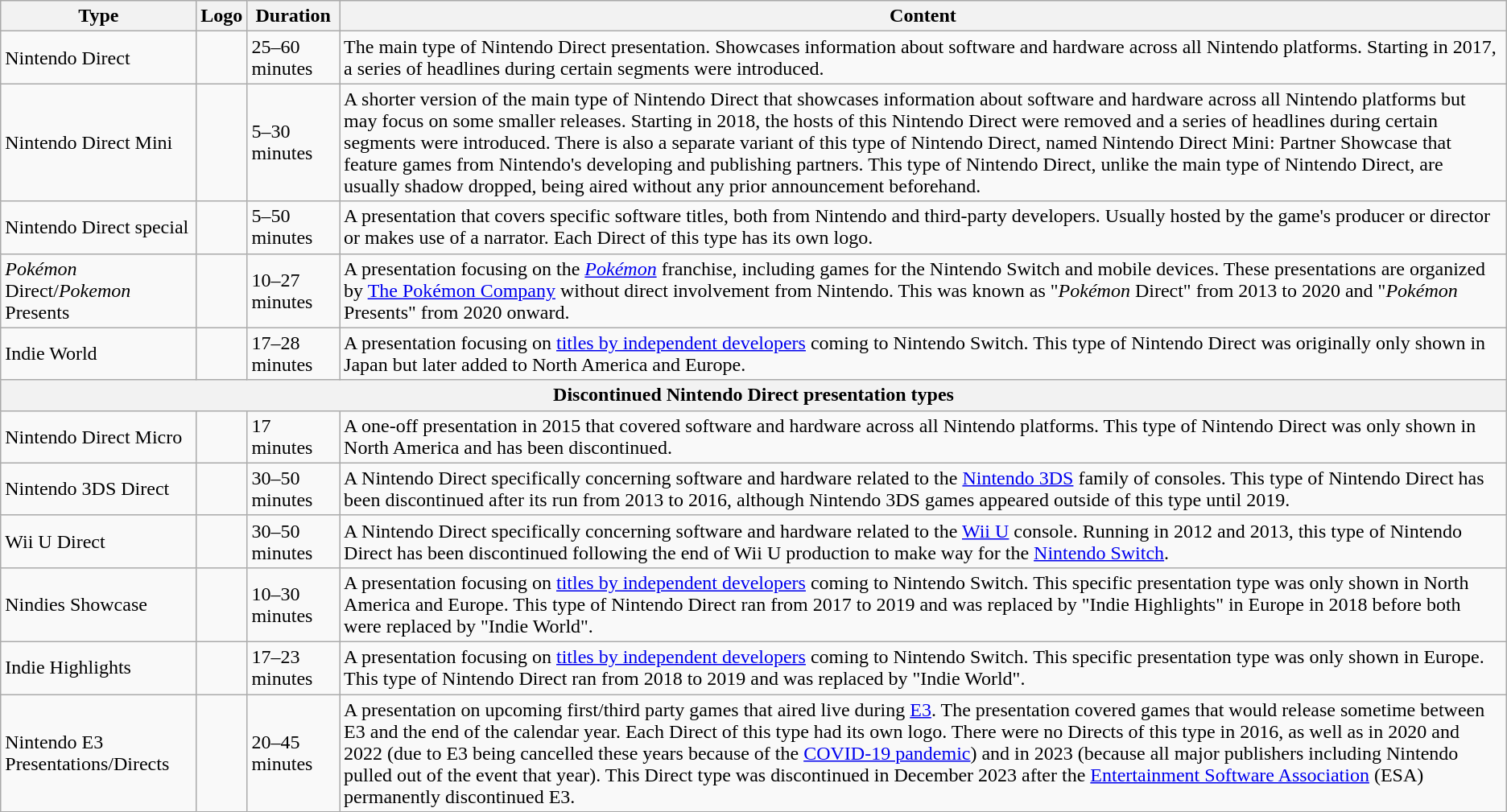<table class="wikitable">
<tr>
<th scope="col">Type</th>
<th scope="col">Logo</th>
<th scope="col">Duration</th>
<th scope="col">Content</th>
</tr>
<tr>
<td scope="row">Nintendo Direct</td>
<td></td>
<td>25–60 minutes</td>
<td>The main type of Nintendo Direct presentation. Showcases information about software and hardware across all Nintendo platforms. Starting in 2017, a series of headlines during certain segments were introduced.</td>
</tr>
<tr>
<td scope="row">Nintendo Direct Mini</td>
<td></td>
<td>5–30 minutes</td>
<td>A shorter version of the main type of Nintendo Direct that showcases information about software and hardware across all Nintendo platforms but may focus on some smaller releases. Starting in 2018, the hosts of this Nintendo Direct were removed and a series of headlines during certain segments were introduced. There is also a separate variant of this type of Nintendo Direct, named Nintendo Direct Mini: Partner Showcase that feature games from Nintendo's developing and publishing partners. This type of Nintendo Direct, unlike the main type of Nintendo Direct, are usually shadow dropped, being aired without any prior announcement beforehand.</td>
</tr>
<tr>
<td scope="row">Nintendo Direct special</td>
<td></td>
<td>5–50 minutes</td>
<td>A presentation that covers specific software titles, both from Nintendo and third-party developers. Usually hosted by the game's producer or director or makes use of a narrator. Each Direct of this type has its own logo.</td>
</tr>
<tr>
<td scope="row"><em>Pokémon</em> Direct/<em>Pokemon</em> Presents</td>
<td></td>
<td>10–27 minutes</td>
<td>A presentation focusing on the <em><a href='#'>Pokémon</a></em> franchise, including games for the Nintendo Switch and mobile devices. These presentations are organized by <a href='#'>The Pokémon Company</a> without direct involvement from Nintendo. This was known as "<em>Pokémon</em> Direct" from 2013 to 2020 and "<em>Pokémon</em> Presents" from 2020 onward.</td>
</tr>
<tr>
<td scope="row">Indie World</td>
<td></td>
<td>17–28 minutes</td>
<td>A presentation focusing on <a href='#'>titles by independent developers</a> coming to Nintendo Switch. This type of Nintendo Direct was originally only shown in Japan but later added to North America and Europe.</td>
</tr>
<tr>
<th colspan="4">Discontinued Nintendo Direct presentation types</th>
</tr>
<tr>
<td scope="row">Nintendo Direct Micro</td>
<td></td>
<td>17 minutes</td>
<td>A one-off presentation in 2015 that covered software and hardware across all Nintendo platforms. This type of Nintendo Direct was only shown in North America and has been discontinued.</td>
</tr>
<tr>
<td scope="row">Nintendo 3DS Direct</td>
<td></td>
<td>30–50 minutes</td>
<td>A Nintendo Direct specifically concerning software and hardware related to the <a href='#'>Nintendo 3DS</a> family of consoles. This type of Nintendo Direct has been discontinued after its run from 2013 to 2016, although Nintendo 3DS games appeared outside of this type until 2019.</td>
</tr>
<tr>
<td scope="row">Wii U Direct</td>
<td></td>
<td>30–50 minutes</td>
<td>A Nintendo Direct specifically concerning software and hardware related to the <a href='#'>Wii U</a> console. Running in 2012 and 2013, this type of Nintendo Direct has been discontinued following the end of Wii U production to make way for the <a href='#'>Nintendo Switch</a>.</td>
</tr>
<tr>
<td scope="row">Nindies Showcase</td>
<td></td>
<td>10–30 minutes</td>
<td>A presentation focusing on <a href='#'>titles by independent developers</a> coming to Nintendo Switch. This specific presentation type was only shown in North America and Europe. This type of Nintendo Direct ran from 2017 to 2019 and was replaced by "Indie Highlights" in Europe in 2018 before both were replaced by "Indie World".</td>
</tr>
<tr>
<td scope="row">Indie Highlights</td>
<td></td>
<td>17–23 minutes</td>
<td>A presentation focusing on <a href='#'>titles by independent developers</a> coming to Nintendo Switch. This specific presentation type was only shown in Europe. This type of Nintendo Direct ran from 2018 to 2019 and was replaced by "Indie World".</td>
</tr>
<tr>
<td scope="row">Nintendo E3 Presentations/Directs</td>
<td></td>
<td>20–45 minutes</td>
<td>A presentation on upcoming first/third party games that aired live during <a href='#'>E3</a>. The presentation covered games that would release sometime between E3 and the end of the calendar year. Each Direct of this type had its own logo. There were no Directs of this type in 2016, as well as in 2020 and 2022 (due to E3 being cancelled these years because of the <a href='#'>COVID-19 pandemic</a>) and in 2023 (because all major publishers including Nintendo pulled out of the event that year). This Direct type was discontinued in December 2023 after the <a href='#'>Entertainment Software Association</a> (ESA) permanently discontinued E3.</td>
</tr>
</table>
